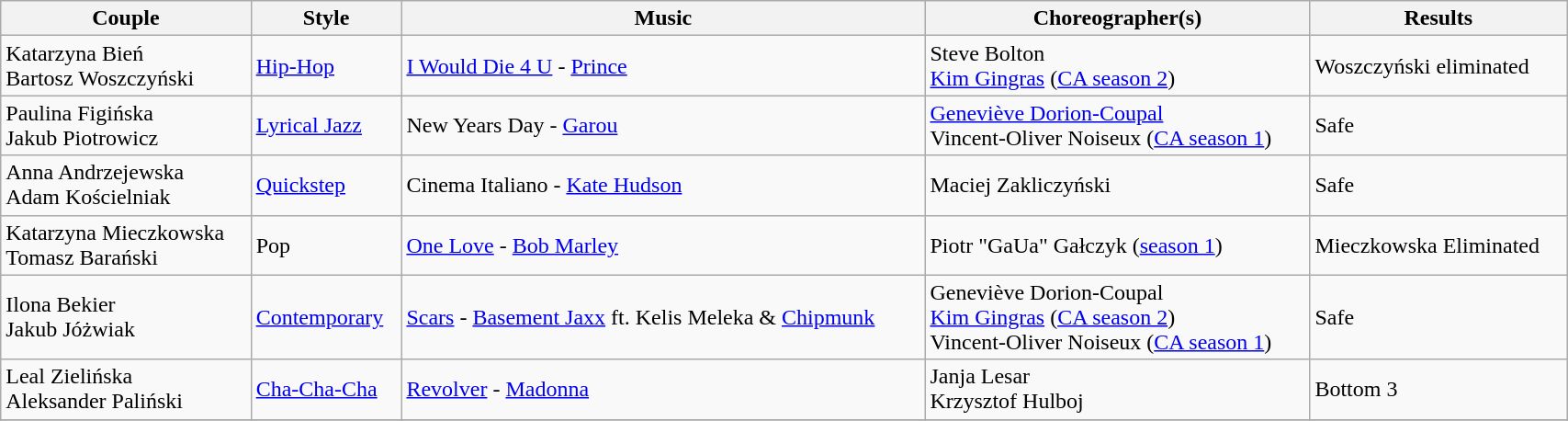<table class="wikitable" width="90%">
<tr>
<th>Couple</th>
<th>Style</th>
<th>Music</th>
<th>Choreographer(s)</th>
<th>Results</th>
</tr>
<tr>
<td>Katarzyna Bień<br>Bartosz Woszczyński</td>
<td><a href='#'>Hip-Hop</a></td>
<td><a href='#'>I Would Die 4 U</a> - <a href='#'>Prince</a></td>
<td>Steve Bolton<br> <a href='#'>Kim Gingras</a> (<a href='#'>CA season 2</a>)</td>
<td>Woszczyński eliminated</td>
</tr>
<tr>
<td>Paulina Figińska<br>Jakub Piotrowicz</td>
<td><a href='#'>Lyrical Jazz</a></td>
<td>New Years Day - <a href='#'>Garou</a></td>
<td><a href='#'>Geneviève Dorion-Coupal</a><br>Vincent-Oliver Noiseux (<a href='#'>CA season 1</a>)</td>
<td>Safe</td>
</tr>
<tr>
<td>Anna Andrzejewska<br>Adam Kościelniak</td>
<td><a href='#'>Quickstep</a></td>
<td>Cinema Italiano - <a href='#'>Kate Hudson</a></td>
<td>Maciej Zakliczyński</td>
<td>Safe</td>
</tr>
<tr>
<td>Katarzyna Mieczkowska<br>Tomasz Barański</td>
<td>Pop</td>
<td><a href='#'>One Love</a> - <a href='#'>Bob Marley</a></td>
<td>Piotr "GaUa" Gałczyk (<a href='#'>season 1</a>)</td>
<td>Mieczkowska Eliminated</td>
</tr>
<tr>
<td>Ilona Bekier<br>Jakub Jóżwiak</td>
<td><a href='#'>Contemporary</a></td>
<td><a href='#'>Scars</a> - <a href='#'>Basement Jaxx</a> ft. Kelis Meleka & <a href='#'>Chipmunk</a></td>
<td>Geneviève Dorion-Coupal<br><a href='#'>Kim Gingras</a> (<a href='#'>CA season 2</a>)<br>Vincent-Oliver Noiseux (<a href='#'>CA season 1</a>)</td>
<td>Safe</td>
</tr>
<tr>
<td>Leal Zielińska<br>Aleksander Paliński</td>
<td><a href='#'>Cha-Cha-Cha</a></td>
<td><a href='#'>Revolver</a> - <a href='#'>Madonna</a></td>
<td>Janja Lesar<br>Krzysztof Hulboj</td>
<td>Bottom 3</td>
</tr>
<tr>
</tr>
</table>
